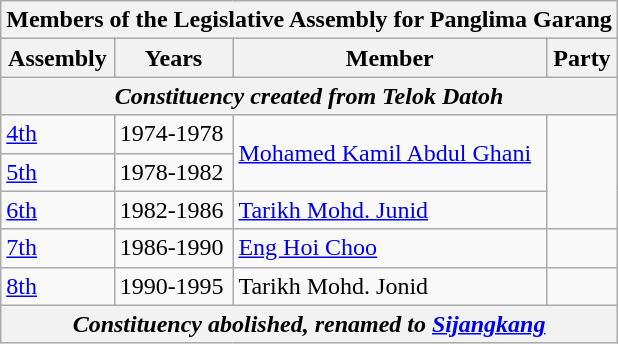<table class=wikitable>
<tr>
<th colspan=4>Members of the Legislative Assembly for Panglima Garang</th>
</tr>
<tr>
<th>Assembly</th>
<th>Years</th>
<th>Member</th>
<th>Party</th>
</tr>
<tr>
<th colspan=4 align=center><em>Constituency created from Telok Datoh</em></th>
</tr>
<tr>
<td><a href='#'>4th</a></td>
<td>1974-1978</td>
<td rowspan=2><a href='#'>Mohamed Kamil Abdul Ghani</a></td>
<td rowspan="3" bgcolor=></td>
</tr>
<tr>
<td><a href='#'>5th</a></td>
<td>1978-1982</td>
</tr>
<tr>
<td><a href='#'>6th</a></td>
<td>1982-1986</td>
<td><a href='#'>Tarikh Mohd. Junid</a></td>
</tr>
<tr>
<td><a href='#'>7th</a></td>
<td>1986-1990</td>
<td><a href='#'>Eng Hoi Choo</a></td>
<td bgcolor=></td>
</tr>
<tr>
<td><a href='#'>8th</a></td>
<td>1990-1995</td>
<td>Tarikh Mohd. Jonid</td>
<td bgcolor=></td>
</tr>
<tr>
<th colspan=4 align=center><em>Constituency abolished, renamed to <a href='#'>Sijangkang</a></em></th>
</tr>
</table>
